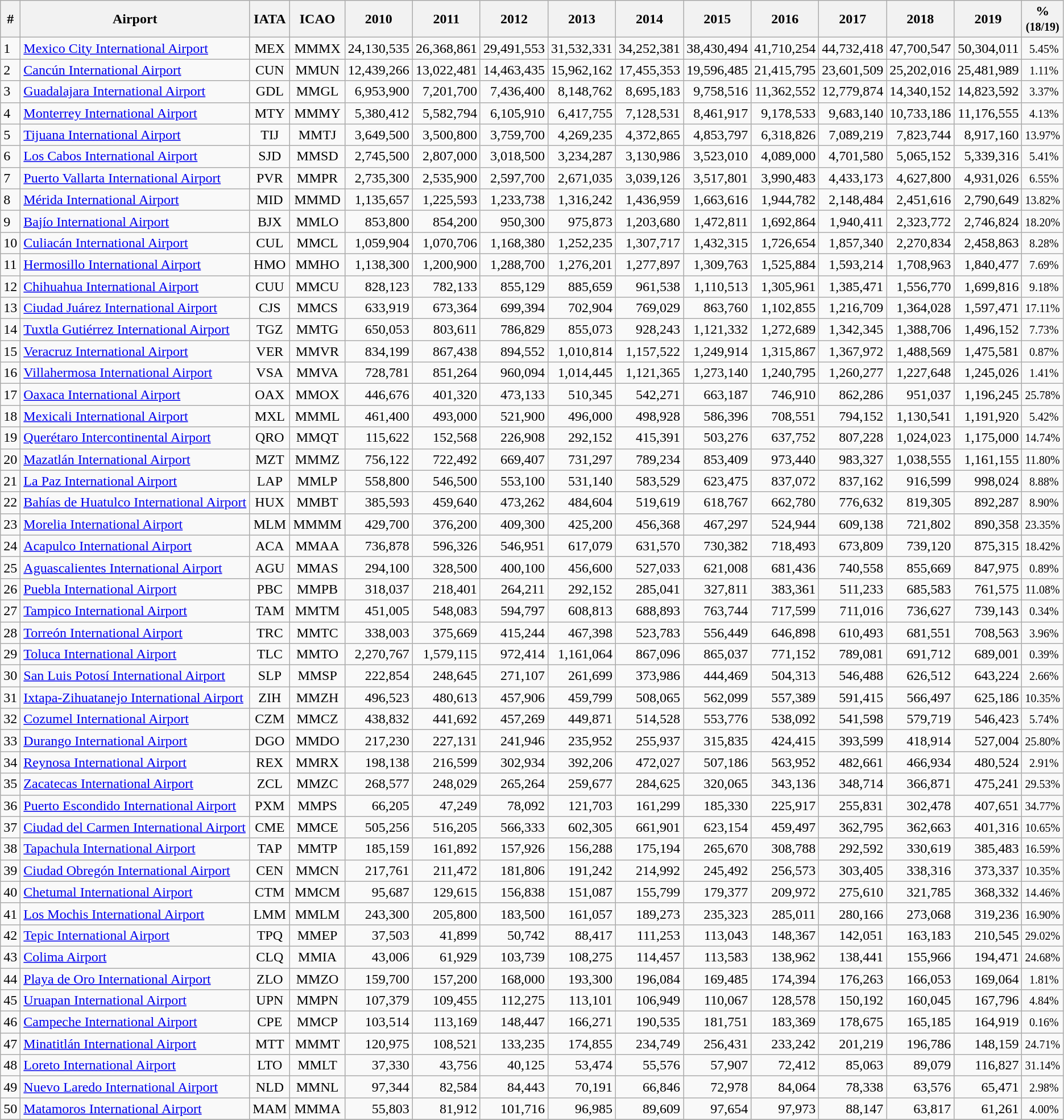<table class="sortable wikitable">
<tr>
<th>#</th>
<th>Airport</th>
<th>IATA</th>
<th>ICAO</th>
<th>2010</th>
<th>2011</th>
<th>2012</th>
<th>2013</th>
<th>2014</th>
<th>2015</th>
<th>2016</th>
<th>2017</th>
<th>2018</th>
<th>2019</th>
<th>%<br><small>(18/19)</small></th>
</tr>
<tr>
<td>1</td>
<td><a href='#'>Mexico City International Airport</a></td>
<td align="center">MEX</td>
<td align="center">MMMX</td>
<td align="right">24,130,535</td>
<td align="right">26,368,861</td>
<td align="right">29,491,553</td>
<td align="right">31,532,331</td>
<td align="right">34,252,381</td>
<td align="right">38,430,494</td>
<td align="right">41,710,254</td>
<td align="right">44,732,418</td>
<td align="right">47,700,547</td>
<td align="right">50,304,011</td>
<td align="center"><small> 5.45%</small></td>
</tr>
<tr>
<td>2</td>
<td><a href='#'>Cancún International Airport</a></td>
<td align="center">CUN</td>
<td align="center">MMUN</td>
<td align="right">12,439,266</td>
<td align="right">13,022,481</td>
<td align="right">14,463,435</td>
<td align="right">15,962,162</td>
<td align="right">17,455,353</td>
<td align="right">19,596,485</td>
<td align="right">21,415,795</td>
<td align="right">23,601,509</td>
<td align="right">25,202,016</td>
<td align="right">25,481,989</td>
<td align="center"><small> 1.11%</small></td>
</tr>
<tr>
<td>3</td>
<td><a href='#'>Guadalajara International Airport</a></td>
<td align="center">GDL</td>
<td align="center">MMGL</td>
<td align="right">6,953,900</td>
<td align="right">7,201,700</td>
<td align="right">7,436,400</td>
<td align="right">8,148,762</td>
<td align="right">8,695,183</td>
<td align="right">9,758,516</td>
<td align="right">11,362,552</td>
<td align="right">12,779,874</td>
<td align="right">14,340,152</td>
<td align="right">14,823,592</td>
<td align="center"><small> 3.37%</small></td>
</tr>
<tr>
<td>4</td>
<td><a href='#'>Monterrey International Airport</a></td>
<td align="center">MTY</td>
<td align="center">MMMY</td>
<td align="right">5,380,412</td>
<td align="right">5,582,794</td>
<td align="right">6,105,910</td>
<td align="right">6,417,755</td>
<td align="right">7,128,531</td>
<td align="right">8,461,917</td>
<td align="right">9,178,533</td>
<td align="right">9,683,140</td>
<td align="right">10,733,186</td>
<td align="right">11,176,555</td>
<td align="center"><small> 4.13%</small></td>
</tr>
<tr>
<td>5</td>
<td><a href='#'>Tijuana International Airport</a></td>
<td align="center">TIJ</td>
<td align="center">MMTJ</td>
<td align="right">3,649,500</td>
<td align="right">3,500,800</td>
<td align="right">3,759,700</td>
<td align="right">4,269,235</td>
<td align="right">4,372,865</td>
<td align="right">4,853,797</td>
<td align="right">6,318,826</td>
<td align="right">7,089,219</td>
<td align="right">7,823,744</td>
<td align="right">8,917,160</td>
<td align="center"><small>13.97%</small></td>
</tr>
<tr>
<td>6</td>
<td><a href='#'>Los Cabos International Airport</a></td>
<td align="center">SJD</td>
<td align="center">MMSD</td>
<td align="right">2,745,500</td>
<td align="right">2,807,000</td>
<td align="right">3,018,500</td>
<td align="right">3,234,287</td>
<td align="right">3,130,986</td>
<td align="right">3,523,010</td>
<td align="right">4,089,000</td>
<td align="right">4,701,580</td>
<td align="right">5,065,152</td>
<td align="right">5,339,316</td>
<td align="center"><small> 5.41%</small></td>
</tr>
<tr>
<td>7</td>
<td><a href='#'>Puerto Vallarta International Airport</a></td>
<td align="center">PVR</td>
<td align="center">MMPR</td>
<td align="right">2,735,300</td>
<td align="right">2,535,900</td>
<td align="right">2,597,700</td>
<td align="right">2,671,035</td>
<td align="right">3,039,126</td>
<td align="right">3,517,801</td>
<td align="right">3,990,483</td>
<td align="right">4,433,173</td>
<td align="right">4,627,800</td>
<td align="right">4,931,026</td>
<td align="center"><small> 6.55%</small></td>
</tr>
<tr>
<td>8</td>
<td><a href='#'>Mérida International Airport</a></td>
<td align="center">MID</td>
<td align="center">MMMD</td>
<td align="right">1,135,657</td>
<td align="right">1,225,593</td>
<td align="right">1,233,738</td>
<td align="right">1,316,242</td>
<td align="right">1,436,959</td>
<td align="right">1,663,616</td>
<td align="right">1,944,782</td>
<td align="right">2,148,484</td>
<td align="right">2,451,616</td>
<td align="right">2,790,649</td>
<td align="center"><small>13.82%</small></td>
</tr>
<tr>
<td>9</td>
<td><a href='#'>Bajío International Airport</a></td>
<td align="center">BJX</td>
<td align="center">MMLO</td>
<td align="right">853,800</td>
<td align="right">854,200</td>
<td align="right">950,300</td>
<td align="right">975,873</td>
<td align="right">1,203,680</td>
<td align="right">1,472,811</td>
<td align="right">1,692,864</td>
<td align="right">1,940,411</td>
<td align="right">2,323,772</td>
<td align="right">2,746,824</td>
<td align="center"><small>18.20%</small></td>
</tr>
<tr>
<td>10</td>
<td><a href='#'>Culiacán International Airport</a></td>
<td align="center">CUL</td>
<td align="center">MMCL</td>
<td align="right">1,059,904</td>
<td align="right">1,070,706</td>
<td align="right">1,168,380</td>
<td align="right">1,252,235</td>
<td align="right">1,307,717</td>
<td align="right">1,432,315</td>
<td align="right">1,726,654</td>
<td align="right">1,857,340</td>
<td align="right">2,270,834</td>
<td align="right">2,458,863</td>
<td align="center"><small> 8.28%</small></td>
</tr>
<tr>
<td>11</td>
<td><a href='#'>Hermosillo International Airport</a></td>
<td align="center">HMO</td>
<td align="center">MMHO</td>
<td align="right">1,138,300</td>
<td align="right">1,200,900</td>
<td align="right">1,288,700</td>
<td align="right">1,276,201</td>
<td align="right">1,277,897</td>
<td align="right">1,309,763</td>
<td align="right">1,525,884</td>
<td align="right">1,593,214</td>
<td align="right">1,708,963</td>
<td align="right">1,840,477</td>
<td align="center"><small> 7.69%</small></td>
</tr>
<tr>
<td>12</td>
<td><a href='#'>Chihuahua International Airport</a></td>
<td align="center">CUU</td>
<td align="center">MMCU</td>
<td align="right">828,123</td>
<td align="right">782,133</td>
<td align="right">855,129</td>
<td align="right">885,659</td>
<td align="right">961,538</td>
<td align="right">1,110,513</td>
<td align="right">1,305,961</td>
<td align="right">1,385,471</td>
<td align="right">1,556,770</td>
<td align="right">1,699,816</td>
<td align="center"><small> 9.18%</small></td>
</tr>
<tr>
<td>13</td>
<td><a href='#'>Ciudad Juárez International Airport</a></td>
<td align="center">CJS</td>
<td align="center">MMCS</td>
<td align="right">633,919</td>
<td align="right">673,364</td>
<td align="right">699,394</td>
<td align="right">702,904</td>
<td align="right">769,029</td>
<td align="right">863,760</td>
<td align="right">1,102,855</td>
<td align="right">1,216,709</td>
<td align="right">1,364,028</td>
<td align="right">1,597,471</td>
<td align="center"><small>17.11%</small></td>
</tr>
<tr>
<td>14</td>
<td><a href='#'>Tuxtla Gutiérrez International Airport</a></td>
<td align="center">TGZ</td>
<td align="center">MMTG</td>
<td align="right">650,053</td>
<td align="right">803,611</td>
<td align="right">786,829</td>
<td align="right">855,073</td>
<td align="right">928,243</td>
<td align="right">1,121,332</td>
<td align="right">1,272,689</td>
<td align="right">1,342,345</td>
<td align="right">1,388,706</td>
<td align="right">1,496,152</td>
<td align="center"><small> 7.73%</small></td>
</tr>
<tr>
<td>15</td>
<td><a href='#'>Veracruz International Airport</a></td>
<td align="center">VER</td>
<td align="center">MMVR</td>
<td align="right">834,199</td>
<td align="right">867,438</td>
<td align="right">894,552</td>
<td align="right">1,010,814</td>
<td align="right">1,157,522</td>
<td align="right">1,249,914</td>
<td align="right">1,315,867</td>
<td align="right">1,367,972</td>
<td align="right">1,488,569</td>
<td align="right">1,475,581</td>
<td align="center"><small> 0.87%</small></td>
</tr>
<tr>
<td>16</td>
<td><a href='#'>Villahermosa International Airport</a></td>
<td align="center">VSA</td>
<td align="center">MMVA</td>
<td align="right">728,781</td>
<td align="right">851,264</td>
<td align="right">960,094</td>
<td align="right">1,014,445</td>
<td align="right">1,121,365</td>
<td align="right">1,273,140</td>
<td align="right">1,240,795</td>
<td align="right">1,260,277</td>
<td align="right">1,227,648</td>
<td align="right">1,245,026</td>
<td align="center"><small> 1.41%</small></td>
</tr>
<tr>
<td>17</td>
<td><a href='#'>Oaxaca International Airport</a></td>
<td align="center">OAX</td>
<td align="center">MMOX</td>
<td align="right">446,676</td>
<td align="right">401,320</td>
<td align="right">473,133</td>
<td align="right">510,345</td>
<td align="right">542,271</td>
<td align="right">663,187</td>
<td align="right">746,910</td>
<td align="right">862,286</td>
<td align="right">951,037</td>
<td align="right">1,196,245</td>
<td align="center"><small>25.78%</small></td>
</tr>
<tr>
<td>18</td>
<td><a href='#'>Mexicali International Airport</a></td>
<td align="center">MXL</td>
<td align="center">MMML</td>
<td align="right">461,400</td>
<td align="right">493,000</td>
<td align="right">521,900</td>
<td align="right">496,000</td>
<td align="right">498,928</td>
<td align="right">586,396</td>
<td align="right">708,551</td>
<td align="right">794,152</td>
<td align="right">1,130,541</td>
<td align="right">1,191,920</td>
<td align="center"><small> 5.42%</small></td>
</tr>
<tr>
<td>19</td>
<td><a href='#'>Querétaro Intercontinental Airport</a></td>
<td align="center">QRO</td>
<td align="center">MMQT</td>
<td align="right">115,622</td>
<td align="right">152,568</td>
<td align="right">226,908</td>
<td align="right">292,152</td>
<td align="right">415,391</td>
<td align="right">503,276</td>
<td align="right">637,752</td>
<td align="right">807,228</td>
<td align="right">1,024,023</td>
<td align="right">1,175,000</td>
<td align="center"><small>14.74%</small></td>
</tr>
<tr>
<td>20</td>
<td><a href='#'>Mazatlán International Airport</a></td>
<td align="center">MZT</td>
<td align="center">MMMZ</td>
<td align="right">756,122</td>
<td align="right">722,492</td>
<td align="right">669,407</td>
<td align="right">731,297</td>
<td align="right">789,234</td>
<td align="right">853,409</td>
<td align="right">973,440</td>
<td align="right">983,327</td>
<td align="right">1,038,555</td>
<td align="right">1,161,155</td>
<td align="center"><small>11.80%</small></td>
</tr>
<tr>
<td>21</td>
<td><a href='#'>La Paz International Airport</a></td>
<td align="center">LAP</td>
<td align="center">MMLP</td>
<td align="right">558,800</td>
<td align="right">546,500</td>
<td align="right">553,100</td>
<td align="right">531,140</td>
<td align="right">583,529</td>
<td align="right">623,475</td>
<td align="right">837,072</td>
<td align="right">837,162</td>
<td align="right">916,599</td>
<td align="right">998,024</td>
<td align="center"><small> 8.88%</small></td>
</tr>
<tr>
<td>22</td>
<td><a href='#'>Bahías de Huatulco International Airport</a></td>
<td align="center">HUX</td>
<td align="center">MMBT</td>
<td align="right">385,593</td>
<td align="right">459,640</td>
<td align="right">473,262</td>
<td align="right">484,604</td>
<td align="right">519,619</td>
<td align="right">618,767</td>
<td align="right">662,780</td>
<td align="right">776,632</td>
<td align="right">819,305</td>
<td align="right">892,287</td>
<td align="center"><small> 8.90%</small></td>
</tr>
<tr>
<td>23</td>
<td><a href='#'>Morelia International Airport</a></td>
<td align="center">MLM</td>
<td align="center">MMMM</td>
<td align="right">429,700</td>
<td align="right">376,200</td>
<td align="right">409,300</td>
<td align="right">425,200</td>
<td align="right">456,368</td>
<td align="right">467,297</td>
<td align="right">524,944</td>
<td align="right">609,138</td>
<td align="right">721,802</td>
<td align="right">890,358</td>
<td align="center"><small>23.35%</small></td>
</tr>
<tr>
<td>24</td>
<td><a href='#'>Acapulco International Airport</a></td>
<td align="center">ACA</td>
<td align="center">MMAA</td>
<td align="right">736,878</td>
<td align="right">596,326</td>
<td align="right">546,951</td>
<td align="right">617,079</td>
<td align="right">631,570</td>
<td align="right">730,382</td>
<td align="right">718,493</td>
<td align="right">673,809</td>
<td align="right">739,120</td>
<td align="right">875,315</td>
<td align="center"><small>18.42%</small></td>
</tr>
<tr>
<td>25</td>
<td><a href='#'>Aguascalientes International Airport</a></td>
<td align="center">AGU</td>
<td align="center">MMAS</td>
<td align="right">294,100</td>
<td align="right">328,500</td>
<td align="right">400,100</td>
<td align="right">456,600</td>
<td align="right">527,033</td>
<td align="right">621,008</td>
<td align="right">681,436</td>
<td align="right">740,558</td>
<td align="right">855,669</td>
<td align="right">847,975</td>
<td align="center"><small> 0.89%</small></td>
</tr>
<tr>
<td>26</td>
<td><a href='#'>Puebla International Airport</a></td>
<td align="center">PBC</td>
<td align="center">MMPB</td>
<td align="right">318,037</td>
<td align="right">218,401</td>
<td align="right">264,211</td>
<td align="right">292,152</td>
<td align="right">285,041</td>
<td align="right">327,811</td>
<td align="right">383,361</td>
<td align="right">511,233</td>
<td align="right">685,583</td>
<td align="right">761,575</td>
<td align="center"><small>11.08%</small></td>
</tr>
<tr>
<td>27</td>
<td><a href='#'>Tampico International Airport</a></td>
<td align="center">TAM</td>
<td align="center">MMTM</td>
<td align="right">451,005</td>
<td align="right">548,083</td>
<td align="right">594,797</td>
<td align="right">608,813</td>
<td align="right">688,893</td>
<td align="right">763,744</td>
<td align="right">717,599</td>
<td align="right">711,016</td>
<td align="right">736,627</td>
<td align="right">739,143</td>
<td align="center"><small> 0.34%</small></td>
</tr>
<tr>
<td>28</td>
<td><a href='#'>Torreón International Airport</a></td>
<td align="center">TRC</td>
<td align="center">MMTC</td>
<td align="right">338,003</td>
<td align="right">375,669</td>
<td align="right">415,244</td>
<td align="right">467,398</td>
<td align="right">523,783</td>
<td align="right">556,449</td>
<td align="right">646,898</td>
<td align="right">610,493</td>
<td align="right">681,551</td>
<td align="right">708,563</td>
<td align="center"><small> 3.96%</small></td>
</tr>
<tr>
<td>29</td>
<td><a href='#'>Toluca International Airport</a></td>
<td align="center">TLC</td>
<td align="center">MMTO</td>
<td align="right">2,270,767</td>
<td align="right">1,579,115</td>
<td align="right">972,414</td>
<td align="right">1,161,064</td>
<td align="right">867,096</td>
<td align="right">865,037</td>
<td align="right">771,152</td>
<td align="right">789,081</td>
<td align="right">691,712</td>
<td align="right">689,001</td>
<td align="center"><small> 0.39%</small></td>
</tr>
<tr>
<td>30</td>
<td><a href='#'>San Luis Potosí International Airport</a></td>
<td align="center">SLP</td>
<td align="center">MMSP</td>
<td align="right">222,854</td>
<td align="right">248,645</td>
<td align="right">271,107</td>
<td align="right">261,699</td>
<td align="right">373,986</td>
<td align="right">444,469</td>
<td align="right">504,313</td>
<td align="right">546,488</td>
<td align="right">626,512</td>
<td align="right">643,224</td>
<td align="center"><small> 2.66%</small></td>
</tr>
<tr>
<td>31</td>
<td><a href='#'>Ixtapa-Zihuatanejo International Airport</a></td>
<td align="center">ZIH</td>
<td align="center">MMZH</td>
<td align="right">496,523</td>
<td align="right">480,613</td>
<td align="right">457,906</td>
<td align="right">459,799</td>
<td align="right">508,065</td>
<td align="right">562,099</td>
<td align="right">557,389</td>
<td align="right">591,415</td>
<td align="right">566,497</td>
<td align="right">625,186</td>
<td align="center"><small>10.35%</small></td>
</tr>
<tr>
<td>32</td>
<td><a href='#'>Cozumel International Airport</a></td>
<td align="center">CZM</td>
<td align="center">MMCZ</td>
<td align="right">438,832</td>
<td align="right">441,692</td>
<td align="right">457,269</td>
<td align="right">449,871</td>
<td align="right">514,528</td>
<td align="right">553,776</td>
<td align="right">538,092</td>
<td align="right">541,598</td>
<td align="right">579,719</td>
<td align="right">546,423</td>
<td align="center"><small> 5.74%</small></td>
</tr>
<tr>
<td>33</td>
<td><a href='#'>Durango International Airport</a></td>
<td align="center">DGO</td>
<td align="center">MMDO</td>
<td align="right">217,230</td>
<td align="right">227,131</td>
<td align="right">241,946</td>
<td align="right">235,952</td>
<td align="right">255,937</td>
<td align="right">315,835</td>
<td align="right">424,415</td>
<td align="right">393,599</td>
<td align="right">418,914</td>
<td align="right">527,004</td>
<td align="center"><small>25.80%</small></td>
</tr>
<tr>
<td>34</td>
<td><a href='#'>Reynosa International Airport</a></td>
<td align="center">REX</td>
<td align="center">MMRX</td>
<td align="right">198,138</td>
<td align="right">216,599</td>
<td align="right">302,934</td>
<td align="right">392,206</td>
<td align="right">472,027</td>
<td align="right">507,186</td>
<td align="right">563,952</td>
<td align="right">482,661</td>
<td align="right">466,934</td>
<td align="right">480,524</td>
<td align="center"><small> 2.91%</small></td>
</tr>
<tr>
<td>35</td>
<td><a href='#'>Zacatecas International Airport</a></td>
<td align="center">ZCL</td>
<td align="center">MMZC</td>
<td align="right">268,577</td>
<td align="right">248,029</td>
<td align="right">265,264</td>
<td align="right">259,677</td>
<td align="right">284,625</td>
<td align="right">320,065</td>
<td align="right">343,136</td>
<td align="right">348,714</td>
<td align="right">366,871</td>
<td align="right">475,241</td>
<td align="center"><small>29.53%</small></td>
</tr>
<tr>
<td>36</td>
<td><a href='#'>Puerto Escondido International Airport</a></td>
<td align="center">PXM</td>
<td align="center">MMPS</td>
<td align="right">66,205</td>
<td align="right">47,249</td>
<td align="right">78,092</td>
<td align="right">121,703</td>
<td align="right">161,299</td>
<td align="right">185,330</td>
<td align="right">225,917</td>
<td align="right">255,831</td>
<td align="right">302,478</td>
<td align="right">407,651</td>
<td align="center"><small>34.77%</small></td>
</tr>
<tr>
<td>37</td>
<td><a href='#'>Ciudad del Carmen International Airport</a></td>
<td align="center">CME</td>
<td align="center">MMCE</td>
<td align="right">505,256</td>
<td align="right">516,205</td>
<td align="right">566,333</td>
<td align="right">602,305</td>
<td align="right">661,901</td>
<td align="right">623,154</td>
<td align="right">459,497</td>
<td align="right">362,795</td>
<td align="right">362,663</td>
<td align="right">401,316</td>
<td align="center"><small>10.65%</small></td>
</tr>
<tr>
<td>38</td>
<td><a href='#'>Tapachula International Airport</a></td>
<td align="center">TAP</td>
<td align="center">MMTP</td>
<td align="right">185,159</td>
<td align="right">161,892</td>
<td align="right">157,926</td>
<td align="right">156,288</td>
<td align="right">175,194</td>
<td align="right">265,670</td>
<td align="right">308,788</td>
<td align="right">292,592</td>
<td align="right">330,619</td>
<td align="right">385,483</td>
<td align="center"><small>16.59%</small></td>
</tr>
<tr>
<td>39</td>
<td><a href='#'>Ciudad Obregón International Airport</a></td>
<td align="center">CEN</td>
<td align="center">MMCN</td>
<td align="right">217,761</td>
<td align="right">211,472</td>
<td align="right">181,806</td>
<td align="right">191,242</td>
<td align="right">214,992</td>
<td align="right">245,492</td>
<td align="right">256,573</td>
<td align="right">303,405</td>
<td align="right">338,316</td>
<td align="right">373,337</td>
<td align="center"><small>10.35%</small></td>
</tr>
<tr>
<td>40</td>
<td><a href='#'>Chetumal International Airport</a></td>
<td align="center">CTM</td>
<td align="center">MMCM</td>
<td align="right">95,687</td>
<td align="right">129,615</td>
<td align="right">156,838</td>
<td align="right">151,087</td>
<td align="right">155,799</td>
<td align="right">179,377</td>
<td align="right">209,972</td>
<td align="right">275,610</td>
<td align="right">321,785</td>
<td align="right">368,332</td>
<td align="center"><small>14.46%</small></td>
</tr>
<tr>
<td>41</td>
<td><a href='#'>Los Mochis International Airport</a></td>
<td align="center">LMM</td>
<td align="center">MMLM</td>
<td align="right">243,300</td>
<td align="right">205,800</td>
<td align="right">183,500</td>
<td align="right">161,057</td>
<td align="right">189,273</td>
<td align="right">235,323</td>
<td align="right">285,011</td>
<td align="right">280,166</td>
<td align="right">273,068</td>
<td align="right">319,236</td>
<td align="center"><small>16.90%</small></td>
</tr>
<tr>
<td>42</td>
<td><a href='#'>Tepic International Airport</a></td>
<td align="center">TPQ</td>
<td align="center">MMEP</td>
<td align="right">37,503</td>
<td align="right">41,899</td>
<td align="right">50,742</td>
<td align="right">88,417</td>
<td align="right">111,253</td>
<td align="right">113,043</td>
<td align="right">148,367</td>
<td align="right">142,051</td>
<td align="right">163,183</td>
<td align="right">210,545</td>
<td align="center"><small>29.02%</small></td>
</tr>
<tr>
<td>43</td>
<td><a href='#'>Colima Airport</a></td>
<td align="center">CLQ</td>
<td align="center">MMIA</td>
<td align="right">43,006</td>
<td align="right">61,929</td>
<td align="right">103,739</td>
<td align="right">108,275</td>
<td align="right">114,457</td>
<td align="right">113,583</td>
<td align="right">138,962</td>
<td align="right">138,441</td>
<td align="right">155,966</td>
<td align="right">194,471</td>
<td align="center"><small>24.68%</small></td>
</tr>
<tr>
<td>44</td>
<td><a href='#'>Playa de Oro International Airport</a></td>
<td align="center">ZLO</td>
<td align="center">MMZO</td>
<td align="right">159,700</td>
<td align="right">157,200</td>
<td align="right">168,000</td>
<td align="right">193,300</td>
<td align="right">196,084</td>
<td align="right">169,485</td>
<td align="right">174,394</td>
<td align="right">176,263</td>
<td align="right">166,053</td>
<td align="right">169,064</td>
<td align="center"><small> 1.81%</small></td>
</tr>
<tr>
<td>45</td>
<td><a href='#'>Uruapan International Airport</a></td>
<td align="center">UPN</td>
<td align="center">MMPN</td>
<td align="right">107,379</td>
<td align="right">109,455</td>
<td align="right">112,275</td>
<td align="right">113,101</td>
<td align="right">106,949</td>
<td align="right">110,067</td>
<td align="right">128,578</td>
<td align="right">150,192</td>
<td align="right">160,045</td>
<td align="right">167,796</td>
<td align="center"><small> 4.84%</small></td>
</tr>
<tr>
<td>46</td>
<td><a href='#'>Campeche International Airport</a></td>
<td align="center">CPE</td>
<td align="center">MMCP</td>
<td align="right">103,514</td>
<td align="right">113,169</td>
<td align="right">148,447</td>
<td align="right">166,271</td>
<td align="right">190,535</td>
<td align="right">181,751</td>
<td align="right">183,369</td>
<td align="right">178,675</td>
<td align="right">165,185</td>
<td align="right">164,919</td>
<td align="center"><small> 0.16%</small></td>
</tr>
<tr>
<td>47</td>
<td><a href='#'>Minatitlán International Airport</a></td>
<td align="center">MTT</td>
<td align="center">MMMT</td>
<td align="right">120,975</td>
<td align="right">108,521</td>
<td align="right">133,235</td>
<td align="right">174,855</td>
<td align="right">234,749</td>
<td align="right">256,431</td>
<td align="right">233,242</td>
<td align="right">201,219</td>
<td align="right">196,786</td>
<td align="right">148,159</td>
<td align="center"><small>24.71%</small></td>
</tr>
<tr>
<td>48</td>
<td><a href='#'>Loreto International Airport</a></td>
<td align="center">LTO</td>
<td align="center">MMLT</td>
<td align="right">37,330</td>
<td align="right">43,756</td>
<td align="right">40,125</td>
<td align="right">53,474</td>
<td align="right">55,576</td>
<td align="right">57,907</td>
<td align="right">72,412</td>
<td align="right">85,063</td>
<td align="right">89,079</td>
<td align="right">116,827</td>
<td align="center"><small>31.14%</small></td>
</tr>
<tr>
<td>49</td>
<td><a href='#'>Nuevo Laredo International Airport</a></td>
<td align="center">NLD</td>
<td align="center">MMNL</td>
<td align="right">97,344</td>
<td align="right">82,584</td>
<td align="right">84,443</td>
<td align="right">70,191</td>
<td align="right">66,846</td>
<td align="right">72,978</td>
<td align="right">84,064</td>
<td align="right">78,338</td>
<td align="right">63,576</td>
<td align="right">65,471</td>
<td align="center"><small> 2.98%</small></td>
</tr>
<tr>
<td>50</td>
<td><a href='#'>Matamoros International Airport</a></td>
<td align="center">MAM</td>
<td align="center">MMMA</td>
<td align="right">55,803</td>
<td align="right">81,912</td>
<td align="right">101,716</td>
<td align="right">96,985</td>
<td align="right">89,609</td>
<td align="right">97,654</td>
<td align="right">97,973</td>
<td align="right">88,147</td>
<td align="right">63,817</td>
<td align="right">61,261</td>
<td align="center"><small> 4.00%</small></td>
</tr>
<tr>
</tr>
</table>
